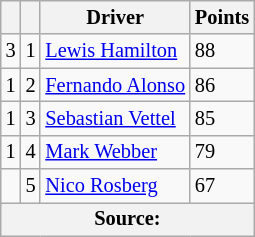<table class="wikitable" style="font-size: 85%;">
<tr>
<th></th>
<th></th>
<th>Driver</th>
<th>Points</th>
</tr>
<tr>
<td align="left"> 3</td>
<td align="center">1</td>
<td> <a href='#'>Lewis Hamilton</a></td>
<td align="left">88</td>
</tr>
<tr>
<td align="left"> 1</td>
<td align="center">2</td>
<td> <a href='#'>Fernando Alonso</a></td>
<td align="left">86</td>
</tr>
<tr>
<td align="left"> 1</td>
<td align="center">3</td>
<td> <a href='#'>Sebastian Vettel</a></td>
<td align="left">85</td>
</tr>
<tr>
<td align="left"> 1</td>
<td align="center">4</td>
<td> <a href='#'>Mark Webber</a></td>
<td align="left">79</td>
</tr>
<tr>
<td align="left"></td>
<td align="center">5</td>
<td> <a href='#'>Nico Rosberg</a></td>
<td align="left">67</td>
</tr>
<tr>
<th colspan=4>Source: </th>
</tr>
</table>
